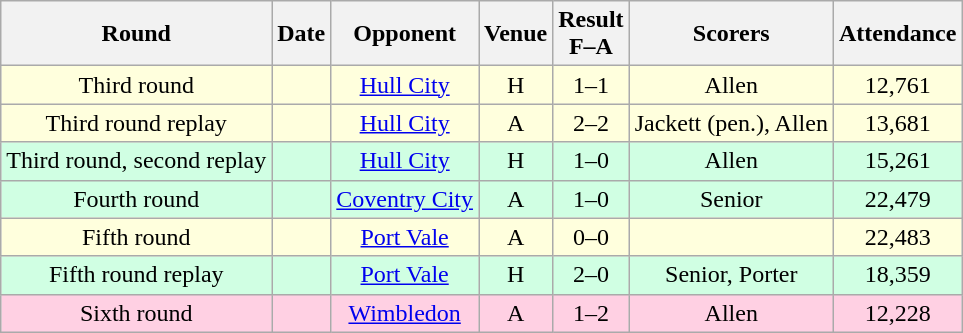<table class="wikitable sortable" style="text-align:center;">
<tr>
<th>Round</th>
<th>Date</th>
<th>Opponent</th>
<th>Venue</th>
<th>Result<br>F–A</th>
<th class=unsortable>Scorers</th>
<th>Attendance</th>
</tr>
<tr bgcolor="#ffffdd">
<td>Third round</td>
<td></td>
<td><a href='#'>Hull City</a></td>
<td>H</td>
<td>1–1</td>
<td>Allen</td>
<td>12,761</td>
</tr>
<tr bgcolor="#ffffdd">
<td>Third round replay</td>
<td></td>
<td><a href='#'>Hull City</a></td>
<td>A</td>
<td>2–2 </td>
<td>Jackett (pen.), Allen</td>
<td>13,681</td>
</tr>
<tr bgcolor="#d0ffe3">
<td>Third round, second replay</td>
<td></td>
<td><a href='#'>Hull City</a></td>
<td>H</td>
<td>1–0</td>
<td>Allen</td>
<td>15,261</td>
</tr>
<tr bgcolor="#d0ffe3">
<td>Fourth round</td>
<td></td>
<td><a href='#'>Coventry City</a></td>
<td>A</td>
<td>1–0</td>
<td>Senior</td>
<td>22,479</td>
</tr>
<tr bgcolor="#ffffdd">
<td>Fifth round</td>
<td></td>
<td><a href='#'>Port Vale</a></td>
<td>A</td>
<td>0–0</td>
<td></td>
<td>22,483</td>
</tr>
<tr bgcolor="#d0ffe3">
<td>Fifth round replay</td>
<td></td>
<td><a href='#'>Port Vale</a></td>
<td>H</td>
<td>2–0</td>
<td>Senior, Porter</td>
<td>18,359</td>
</tr>
<tr bgcolor="#ffd0e3">
<td>Sixth round</td>
<td></td>
<td><a href='#'>Wimbledon</a></td>
<td>A</td>
<td>1–2</td>
<td>Allen</td>
<td>12,228</td>
</tr>
</table>
